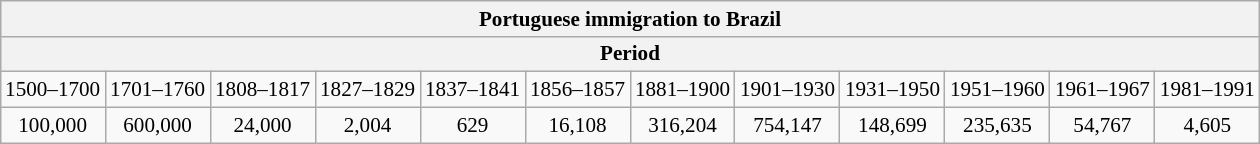<table class="wikitable" style="margin:auto; text-align:center; font-size:88%;">
<tr colspan=2 align="middle">
<th colspan=16>Portuguese immigration to Brazil<br></th>
</tr>
<tr colspan=2 align="middle">
<th colspan=12>Period</th>
</tr>
<tr align="middle">
<td>1500–1700</td>
<td>1701–1760</td>
<td>1808–1817</td>
<td>1827–1829</td>
<td>1837–1841</td>
<td>1856–1857</td>
<td>1881–1900</td>
<td>1901–1930</td>
<td>1931–1950</td>
<td>1951–1960</td>
<td>1961–1967</td>
<td>1981–1991</td>
</tr>
<tr align="middle">
<td>100,000</td>
<td>600,000</td>
<td>24,000</td>
<td>2,004</td>
<td>629</td>
<td>16,108</td>
<td>316,204</td>
<td>754,147</td>
<td>148,699</td>
<td>235,635</td>
<td>54,767</td>
<td>4,605</td>
</tr>
</table>
